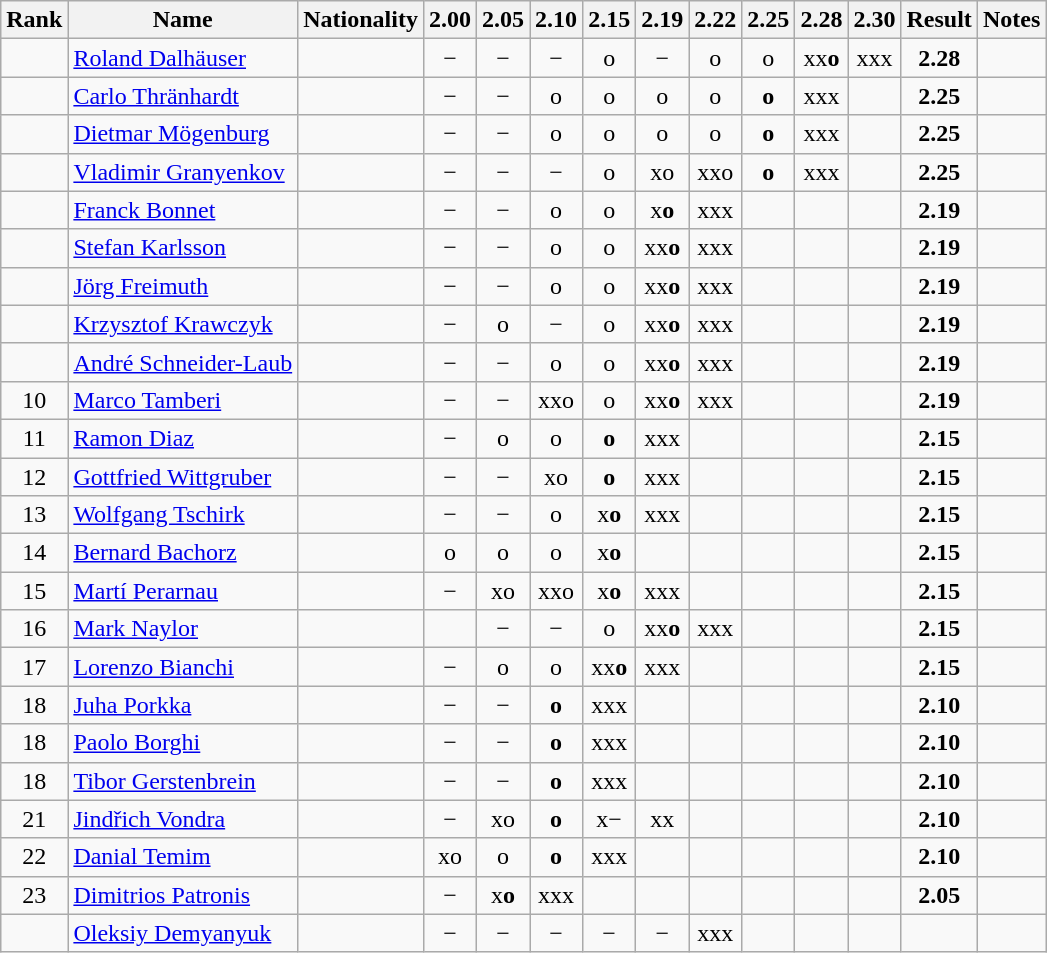<table class="wikitable sortable" style="text-align:center">
<tr>
<th>Rank</th>
<th>Name</th>
<th>Nationality</th>
<th>2.00</th>
<th>2.05</th>
<th>2.10</th>
<th>2.15</th>
<th>2.19</th>
<th>2.22</th>
<th>2.25</th>
<th>2.28</th>
<th>2.30</th>
<th>Result</th>
<th>Notes</th>
</tr>
<tr>
<td></td>
<td align="left"><a href='#'>Roland Dalhäuser</a></td>
<td align=left></td>
<td>−</td>
<td>−</td>
<td>−</td>
<td>o</td>
<td>−</td>
<td>o</td>
<td>o</td>
<td>xx<strong>o</strong></td>
<td>xxx</td>
<td><strong>2.28</strong></td>
<td></td>
</tr>
<tr>
<td></td>
<td align="left"><a href='#'>Carlo Thränhardt</a></td>
<td align=left></td>
<td>−</td>
<td>−</td>
<td>o</td>
<td>o</td>
<td>o</td>
<td>o</td>
<td><strong>o</strong></td>
<td>xxx</td>
<td></td>
<td><strong>2.25</strong></td>
<td></td>
</tr>
<tr>
<td></td>
<td align="left"><a href='#'>Dietmar Mögenburg</a></td>
<td align=left></td>
<td>−</td>
<td>−</td>
<td>o</td>
<td>o</td>
<td>o</td>
<td>o</td>
<td><strong>o</strong></td>
<td>xxx</td>
<td></td>
<td><strong>2.25</strong></td>
<td></td>
</tr>
<tr>
<td></td>
<td align="left"><a href='#'>Vladimir Granyenkov</a></td>
<td align=left></td>
<td>−</td>
<td>−</td>
<td>−</td>
<td>o</td>
<td>xo</td>
<td>xxo</td>
<td><strong>o</strong></td>
<td>xxx</td>
<td></td>
<td><strong>2.25</strong></td>
<td></td>
</tr>
<tr>
<td></td>
<td align="left"><a href='#'>Franck Bonnet</a></td>
<td align=left></td>
<td>−</td>
<td>−</td>
<td>o</td>
<td>o</td>
<td>x<strong>o</strong></td>
<td>xxx</td>
<td></td>
<td></td>
<td></td>
<td><strong>2.19</strong></td>
<td></td>
</tr>
<tr>
<td></td>
<td align="left"><a href='#'>Stefan Karlsson</a></td>
<td align=left></td>
<td>−</td>
<td>−</td>
<td>o</td>
<td>o</td>
<td>xx<strong>o</strong></td>
<td>xxx</td>
<td></td>
<td></td>
<td></td>
<td><strong>2.19</strong></td>
<td></td>
</tr>
<tr>
<td></td>
<td align="left"><a href='#'>Jörg Freimuth</a></td>
<td align=left></td>
<td>−</td>
<td>−</td>
<td>o</td>
<td>o</td>
<td>xx<strong>o</strong></td>
<td>xxx</td>
<td></td>
<td></td>
<td></td>
<td><strong>2.19</strong></td>
<td></td>
</tr>
<tr>
<td></td>
<td align="left"><a href='#'>Krzysztof Krawczyk</a></td>
<td align=left></td>
<td>−</td>
<td>o</td>
<td>−</td>
<td>o</td>
<td>xx<strong>o</strong></td>
<td>xxx</td>
<td></td>
<td></td>
<td></td>
<td><strong>2.19</strong></td>
<td></td>
</tr>
<tr>
<td></td>
<td align="left"><a href='#'>André Schneider-Laub</a></td>
<td align=left></td>
<td>−</td>
<td>−</td>
<td>o</td>
<td>o</td>
<td>xx<strong>o</strong></td>
<td>xxx</td>
<td></td>
<td></td>
<td></td>
<td><strong>2.19</strong></td>
<td></td>
</tr>
<tr>
<td>10</td>
<td align="left"><a href='#'>Marco Tamberi</a></td>
<td align=left></td>
<td>−</td>
<td>−</td>
<td>xxo</td>
<td>o</td>
<td>xx<strong>o</strong></td>
<td>xxx</td>
<td></td>
<td></td>
<td></td>
<td><strong>2.19</strong></td>
<td></td>
</tr>
<tr>
<td>11</td>
<td align="left"><a href='#'>Ramon Diaz</a></td>
<td align=left></td>
<td>−</td>
<td>o</td>
<td>o</td>
<td><strong>o</strong></td>
<td>xxx</td>
<td></td>
<td></td>
<td></td>
<td></td>
<td><strong>2.15</strong></td>
<td></td>
</tr>
<tr>
<td>12</td>
<td align="left"><a href='#'>Gottfried Wittgruber</a></td>
<td align=left></td>
<td>−</td>
<td>−</td>
<td>xo</td>
<td><strong>o</strong></td>
<td>xxx</td>
<td></td>
<td></td>
<td></td>
<td></td>
<td><strong>2.15</strong></td>
<td></td>
</tr>
<tr>
<td>13</td>
<td align="left"><a href='#'>Wolfgang Tschirk</a></td>
<td align=left></td>
<td>−</td>
<td>−</td>
<td>o</td>
<td>x<strong>o</strong></td>
<td>xxx</td>
<td></td>
<td></td>
<td></td>
<td></td>
<td><strong>2.15</strong></td>
<td></td>
</tr>
<tr>
<td>14</td>
<td align="left"><a href='#'>Bernard Bachorz</a></td>
<td align=left></td>
<td>o</td>
<td>o</td>
<td>o</td>
<td>x<strong>o</strong></td>
<td></td>
<td></td>
<td></td>
<td></td>
<td></td>
<td><strong>2.15</strong></td>
<td></td>
</tr>
<tr>
<td>15</td>
<td align="left"><a href='#'>Martí Perarnau</a></td>
<td align=left></td>
<td>−</td>
<td>xo</td>
<td>xxo</td>
<td>x<strong>o</strong></td>
<td>xxx</td>
<td></td>
<td></td>
<td></td>
<td></td>
<td><strong>2.15</strong></td>
<td></td>
</tr>
<tr>
<td>16</td>
<td align="left"><a href='#'>Mark Naylor</a></td>
<td align=left></td>
<td></td>
<td>−</td>
<td>−</td>
<td>o</td>
<td>xx<strong>o</strong></td>
<td>xxx</td>
<td></td>
<td></td>
<td></td>
<td><strong>2.15</strong></td>
<td></td>
</tr>
<tr>
<td>17</td>
<td align="left"><a href='#'>Lorenzo Bianchi</a></td>
<td align=left></td>
<td>−</td>
<td>o</td>
<td>o</td>
<td>xx<strong>o</strong></td>
<td>xxx</td>
<td></td>
<td></td>
<td></td>
<td></td>
<td><strong>2.15</strong></td>
<td></td>
</tr>
<tr>
<td>18</td>
<td align="left"><a href='#'>Juha Porkka</a></td>
<td align=left></td>
<td>−</td>
<td>−</td>
<td><strong>o</strong></td>
<td>xxx</td>
<td></td>
<td></td>
<td></td>
<td></td>
<td></td>
<td><strong>2.10</strong></td>
<td></td>
</tr>
<tr>
<td>18</td>
<td align="left"><a href='#'>Paolo Borghi</a></td>
<td align=left></td>
<td>−</td>
<td>−</td>
<td><strong>o</strong></td>
<td>xxx</td>
<td></td>
<td></td>
<td></td>
<td></td>
<td></td>
<td><strong>2.10</strong></td>
<td></td>
</tr>
<tr>
<td>18</td>
<td align="left"><a href='#'>Tibor Gerstenbrein</a></td>
<td align=left></td>
<td>−</td>
<td>−</td>
<td><strong>o</strong></td>
<td>xxx</td>
<td></td>
<td></td>
<td></td>
<td></td>
<td></td>
<td><strong>2.10</strong></td>
<td></td>
</tr>
<tr>
<td>21</td>
<td align="left"><a href='#'>Jindřich Vondra</a></td>
<td align=left></td>
<td>−</td>
<td>xo</td>
<td><strong>o</strong></td>
<td>x−</td>
<td>xx</td>
<td></td>
<td></td>
<td></td>
<td></td>
<td><strong>2.10</strong></td>
<td></td>
</tr>
<tr>
<td>22</td>
<td align="left"><a href='#'>Danial Temim</a></td>
<td align=left></td>
<td>xo</td>
<td>o</td>
<td><strong>o</strong></td>
<td>xxx</td>
<td></td>
<td></td>
<td></td>
<td></td>
<td></td>
<td><strong>2.10</strong></td>
<td></td>
</tr>
<tr>
<td>23</td>
<td align="left"><a href='#'>Dimitrios Patronis</a></td>
<td align=left></td>
<td>−</td>
<td>x<strong>o</strong></td>
<td>xxx</td>
<td></td>
<td></td>
<td></td>
<td></td>
<td></td>
<td></td>
<td><strong>2.05</strong></td>
<td></td>
</tr>
<tr>
<td></td>
<td align="left"><a href='#'>Oleksiy Demyanyuk</a></td>
<td align=left></td>
<td>−</td>
<td>−</td>
<td>−</td>
<td>−</td>
<td>−</td>
<td>xxx</td>
<td></td>
<td></td>
<td></td>
<td><strong></strong></td>
<td></td>
</tr>
</table>
